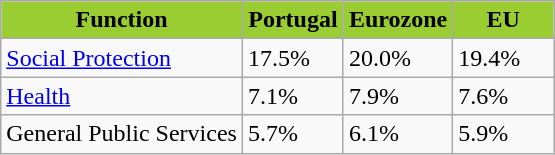<table class= "wikitable sortable toccolours">
<tr>
<th style="background:#9acd32; color:black;">Function</th>
<th style="background:#9acd32; color:black;" width="60px">Portugal</th>
<th style="background:#9acd32; color:black;" width="60px">Eurozone</th>
<th style="background:#9acd32; color:black;" width="60px">EU</th>
</tr>
<tr>
<td><a href='#'>Social Protection</a></td>
<td>17.5%</td>
<td>20.0%</td>
<td>19.4%</td>
</tr>
<tr>
<td><a href='#'>Health</a></td>
<td>7.1%</td>
<td>7.9%</td>
<td>7.6%</td>
</tr>
<tr>
<td>General Public Services</td>
<td>5.7%</td>
<td>6.1%</td>
<td>5.9%</td>
</tr>
</table>
